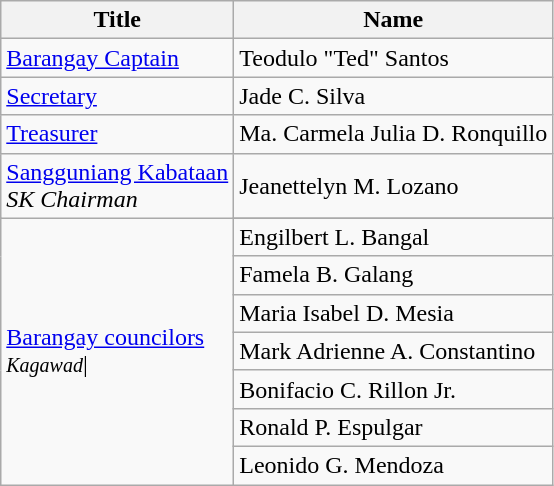<table class="wikitable">
<tr>
<th>Title</th>
<th>Name</th>
</tr>
<tr>
<td><a href='#'>Barangay Captain</a></td>
<td>Teodulo "Ted" Santos</td>
</tr>
<tr>
<td><a href='#'>Secretary</a></td>
<td>Jade C. Silva</td>
</tr>
<tr>
<td><a href='#'>Treasurer</a></td>
<td>Ma. Carmela Julia D. Ronquillo</td>
</tr>
<tr>
<td><a href='#'>Sangguniang Kabataan</a><br><em>SK Chairman</em></td>
<td>Jeanettelyn M. Lozano</td>
</tr>
<tr>
<td rowspan="8"><a href='#'>Barangay councilors</a><br><small><em>Kagawad</em></small>|</td>
</tr>
<tr>
<td>Engilbert L. Bangal</td>
</tr>
<tr>
<td>Famela B. Galang</td>
</tr>
<tr>
<td>Maria Isabel D. Mesia</td>
</tr>
<tr>
<td>Mark Adrienne A. Constantino</td>
</tr>
<tr>
<td>Bonifacio C. Rillon Jr.</td>
</tr>
<tr>
<td>Ronald P. Espulgar</td>
</tr>
<tr>
<td>Leonido G. Mendoza</td>
</tr>
</table>
